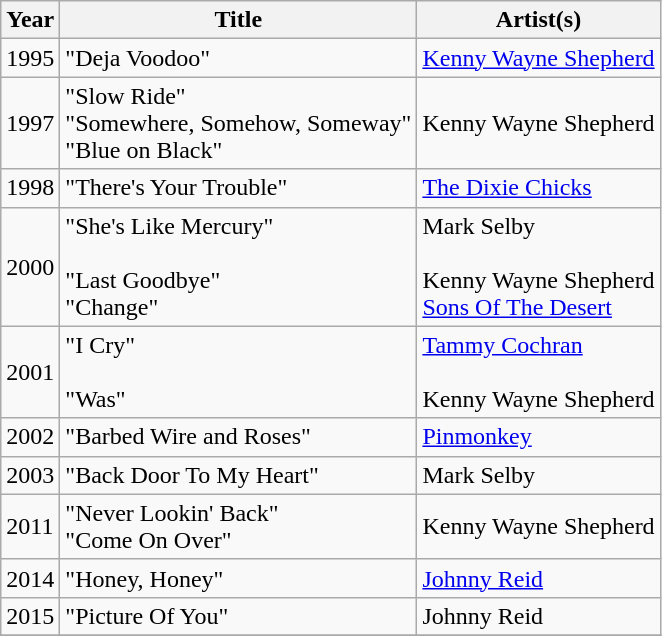<table class="wikitable">
<tr>
<th>Year</th>
<th>Title</th>
<th>Artist(s)</th>
</tr>
<tr>
<td>1995</td>
<td>"Deja Voodoo"</td>
<td><a href='#'>Kenny Wayne Shepherd</a></td>
</tr>
<tr>
<td>1997</td>
<td>"Slow Ride"<br>"Somewhere, Somehow, Someway"<br>"Blue on Black"</td>
<td>Kenny Wayne Shepherd</td>
</tr>
<tr>
<td>1998</td>
<td>"There's Your Trouble"</td>
<td><a href='#'>The Dixie Chicks</a></td>
</tr>
<tr>
<td>2000</td>
<td>"She's Like Mercury"<br><br>"Last Goodbye" <br>"Change"</td>
<td>Mark Selby<br><br>Kenny Wayne Shepherd <br><a href='#'>Sons Of The Desert</a></td>
</tr>
<tr>
<td>2001</td>
<td>"I Cry"<br><br>"Was"</td>
<td><a href='#'>Tammy Cochran</a> <br><br>Kenny Wayne Shepherd</td>
</tr>
<tr>
<td>2002</td>
<td>"Barbed Wire and Roses"</td>
<td><a href='#'>Pinmonkey</a></td>
</tr>
<tr>
<td>2003</td>
<td>"Back Door To My Heart"</td>
<td>Mark Selby</td>
</tr>
<tr>
<td>2011</td>
<td>"Never Lookin' Back"<br> "Come On Over"</td>
<td>Kenny Wayne Shepherd</td>
</tr>
<tr>
<td>2014</td>
<td>"Honey, Honey"</td>
<td><a href='#'>Johnny Reid</a></td>
</tr>
<tr>
<td>2015</td>
<td>"Picture Of You"</td>
<td>Johnny Reid</td>
</tr>
<tr>
</tr>
</table>
